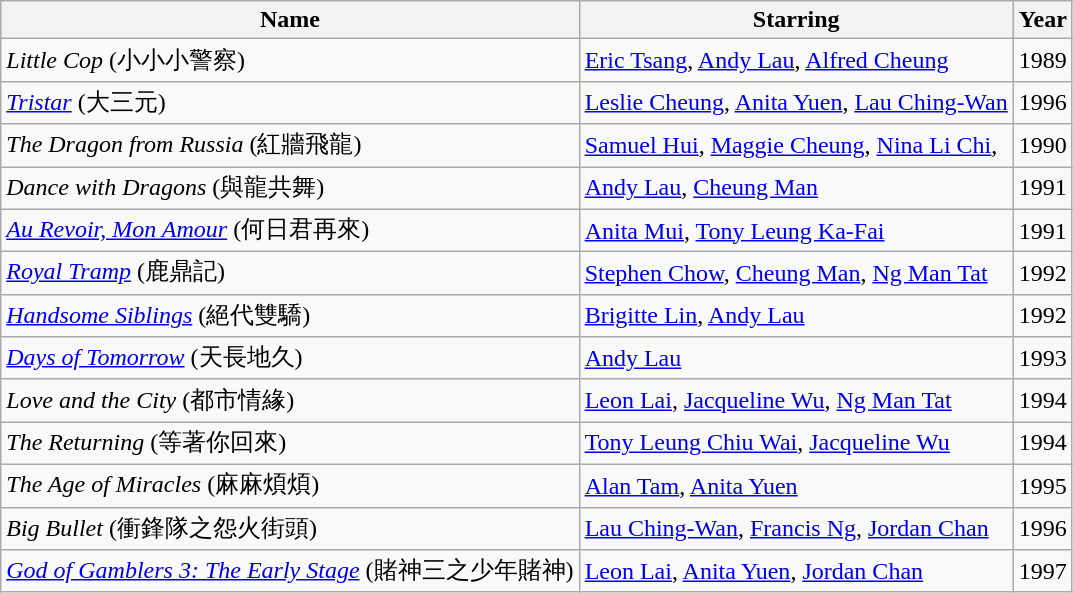<table class="wikitable">
<tr>
<th>Name</th>
<th>Starring</th>
<th>Year</th>
</tr>
<tr>
<td><em>Little Cop</em> (小小小警察)</td>
<td><a href='#'>Eric Tsang</a>, <a href='#'>Andy Lau</a>, <a href='#'>Alfred Cheung</a></td>
<td>1989</td>
</tr>
<tr>
<td><em><a href='#'>Tristar</a></em> (大三元)</td>
<td><a href='#'>Leslie Cheung</a>, <a href='#'>Anita Yuen</a>, <a href='#'>Lau Ching-Wan</a></td>
<td>1996</td>
</tr>
<tr>
<td><em>The Dragon from Russia</em> (紅牆飛龍)</td>
<td><a href='#'>Samuel Hui</a>, <a href='#'>Maggie Cheung</a>, <a href='#'>Nina Li Chi</a>,</td>
<td>1990</td>
</tr>
<tr>
<td><em>Dance with Dragons</em> (與龍共舞)</td>
<td><a href='#'>Andy Lau</a>, <a href='#'>Cheung Man</a></td>
<td>1991</td>
</tr>
<tr>
<td><em><a href='#'>Au Revoir, Mon Amour</a></em> (何日君再來)</td>
<td><a href='#'>Anita Mui</a>, <a href='#'>Tony Leung Ka-Fai</a></td>
<td>1991</td>
</tr>
<tr>
<td><em><a href='#'>Royal Tramp</a></em> (鹿鼎記)</td>
<td><a href='#'>Stephen Chow</a>, <a href='#'>Cheung Man</a>, <a href='#'>Ng Man Tat</a></td>
<td>1992</td>
</tr>
<tr>
<td><em><a href='#'>Handsome Siblings</a></em> (絕代雙驕)</td>
<td><a href='#'>Brigitte Lin</a>, <a href='#'>Andy Lau</a></td>
<td>1992</td>
</tr>
<tr>
<td><em><a href='#'>Days of Tomorrow</a></em> (天長地久)</td>
<td><a href='#'>Andy Lau</a></td>
<td>1993</td>
</tr>
<tr>
<td><em>Love and the City</em> (都市情緣)</td>
<td><a href='#'>Leon Lai</a>, <a href='#'>Jacqueline Wu</a>, <a href='#'>Ng Man Tat</a></td>
<td>1994</td>
</tr>
<tr>
<td><em>The Returning</em> (等著你回來)</td>
<td><a href='#'>Tony Leung Chiu Wai</a>, <a href='#'>Jacqueline Wu</a></td>
<td>1994</td>
</tr>
<tr>
<td><em>The Age of Miracles</em> (麻麻煩煩)</td>
<td><a href='#'>Alan Tam</a>, <a href='#'>Anita Yuen</a></td>
<td>1995</td>
</tr>
<tr>
<td><em>Big Bullet</em> (衝鋒隊之怨火街頭)</td>
<td><a href='#'>Lau Ching-Wan</a>, <a href='#'>Francis Ng</a>, <a href='#'>Jordan Chan</a></td>
<td>1996</td>
</tr>
<tr>
<td><em><a href='#'>God of Gamblers 3: The Early Stage</a></em> (賭神三之少年賭神)</td>
<td><a href='#'>Leon Lai</a>, <a href='#'>Anita Yuen</a>, <a href='#'>Jordan Chan</a></td>
<td>1997</td>
</tr>
</table>
